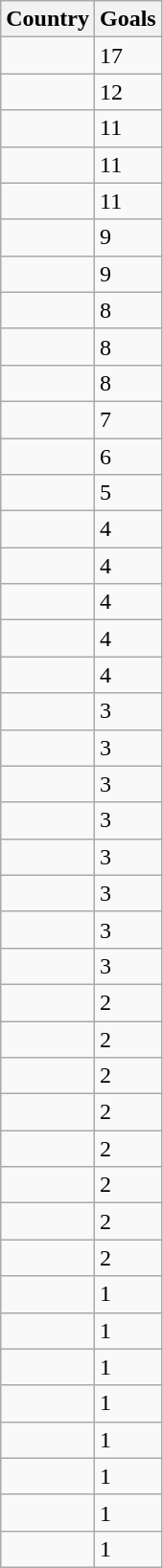<table class="wikitable">
<tr>
<th>Country</th>
<th>Goals</th>
</tr>
<tr>
<td></td>
<td>17</td>
</tr>
<tr>
<td></td>
<td>12</td>
</tr>
<tr>
<td></td>
<td>11</td>
</tr>
<tr>
<td></td>
<td>11</td>
</tr>
<tr>
<td></td>
<td>11</td>
</tr>
<tr>
<td></td>
<td>9</td>
</tr>
<tr>
<td></td>
<td>9</td>
</tr>
<tr>
<td></td>
<td>8</td>
</tr>
<tr>
<td></td>
<td>8</td>
</tr>
<tr>
<td></td>
<td>8</td>
</tr>
<tr>
<td></td>
<td>7</td>
</tr>
<tr>
<td></td>
<td>6</td>
</tr>
<tr>
<td></td>
<td>5</td>
</tr>
<tr>
<td></td>
<td>4</td>
</tr>
<tr>
<td></td>
<td>4</td>
</tr>
<tr>
<td></td>
<td>4</td>
</tr>
<tr>
<td></td>
<td>4</td>
</tr>
<tr>
<td></td>
<td>4</td>
</tr>
<tr>
<td></td>
<td>3</td>
</tr>
<tr>
<td></td>
<td>3</td>
</tr>
<tr>
<td></td>
<td>3</td>
</tr>
<tr>
<td></td>
<td>3</td>
</tr>
<tr>
<td></td>
<td>3</td>
</tr>
<tr>
<td></td>
<td>3</td>
</tr>
<tr>
<td></td>
<td>3</td>
</tr>
<tr>
<td></td>
<td>3</td>
</tr>
<tr>
<td></td>
<td>2</td>
</tr>
<tr>
<td></td>
<td>2</td>
</tr>
<tr>
<td></td>
<td>2</td>
</tr>
<tr>
<td></td>
<td>2</td>
</tr>
<tr>
<td></td>
<td>2</td>
</tr>
<tr>
<td></td>
<td>2</td>
</tr>
<tr>
<td></td>
<td>2</td>
</tr>
<tr>
<td></td>
<td>2</td>
</tr>
<tr>
<td></td>
<td>1</td>
</tr>
<tr>
<td></td>
<td>1</td>
</tr>
<tr>
<td></td>
<td>1</td>
</tr>
<tr>
<td></td>
<td>1</td>
</tr>
<tr>
<td></td>
<td>1</td>
</tr>
<tr>
<td></td>
<td>1</td>
</tr>
<tr>
<td></td>
<td>1</td>
</tr>
<tr>
<td></td>
<td>1</td>
</tr>
</table>
